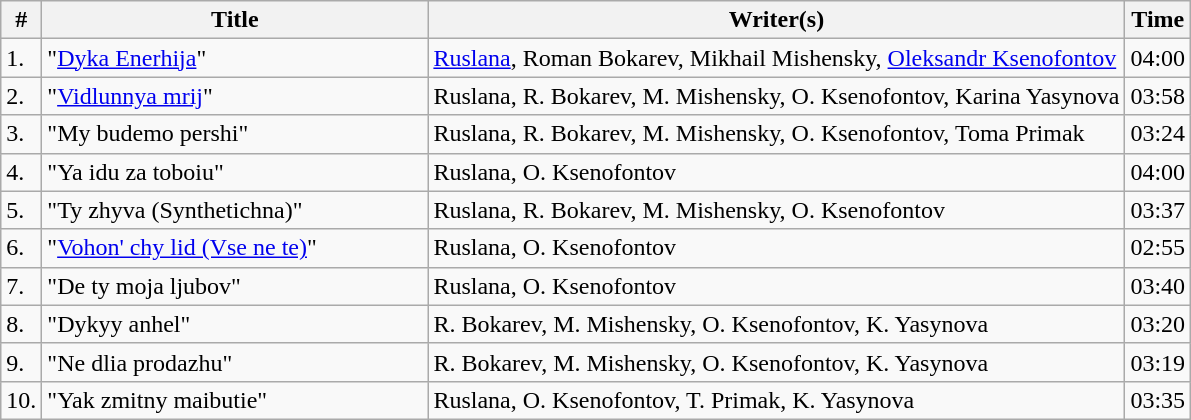<table class="wikitable">
<tr>
<th>#</th>
<th width="250">Title</th>
<th>Writer(s)</th>
<th>Time</th>
</tr>
<tr>
<td>1.</td>
<td>"<a href='#'>Dyka Enerhija</a>"</td>
<td><a href='#'>Ruslana</a>, Roman Bokarev, Mikhail Mishensky, <a href='#'>Oleksandr Ksenofontov</a></td>
<td>04:00</td>
</tr>
<tr>
<td>2.</td>
<td>"<a href='#'>Vidlunnya mrij</a>"</td>
<td>Ruslana, R. Bokarev, M. Mishensky, O. Ksenofontov, Karina Yasynova</td>
<td>03:58</td>
</tr>
<tr>
<td>3.</td>
<td>"My budemo pershi"</td>
<td>Ruslana, R. Bokarev, M. Mishensky, O. Ksenofontov, Toma Primak</td>
<td>03:24</td>
</tr>
<tr>
<td>4.</td>
<td>"Ya idu za toboiu"</td>
<td>Ruslana, O. Ksenofontov</td>
<td>04:00</td>
</tr>
<tr>
<td>5.</td>
<td>"Ty zhyva (Synthetichna)"</td>
<td>Ruslana, R. Bokarev, M. Mishensky, O. Ksenofontov</td>
<td>03:37</td>
</tr>
<tr>
<td>6.</td>
<td>"<a href='#'>Vohon' chy lid (Vse ne te)</a>"</td>
<td>Ruslana, O. Ksenofontov</td>
<td>02:55</td>
</tr>
<tr>
<td>7.</td>
<td>"De ty moja ljubov"</td>
<td>Ruslana, O. Ksenofontov</td>
<td>03:40</td>
</tr>
<tr>
<td>8.</td>
<td>"Dykyy anhel"</td>
<td>R. Bokarev, M. Mishensky, O. Ksenofontov, K. Yasynova</td>
<td>03:20</td>
</tr>
<tr>
<td>9.</td>
<td>"Ne dlia prodazhu"</td>
<td>R. Bokarev, M. Mishensky, O. Ksenofontov, K. Yasynova</td>
<td>03:19</td>
</tr>
<tr>
<td>10.</td>
<td>"Yak zmitny maibutie"</td>
<td>Ruslana, O. Ksenofontov, T. Primak, K. Yasynova</td>
<td>03:35</td>
</tr>
</table>
